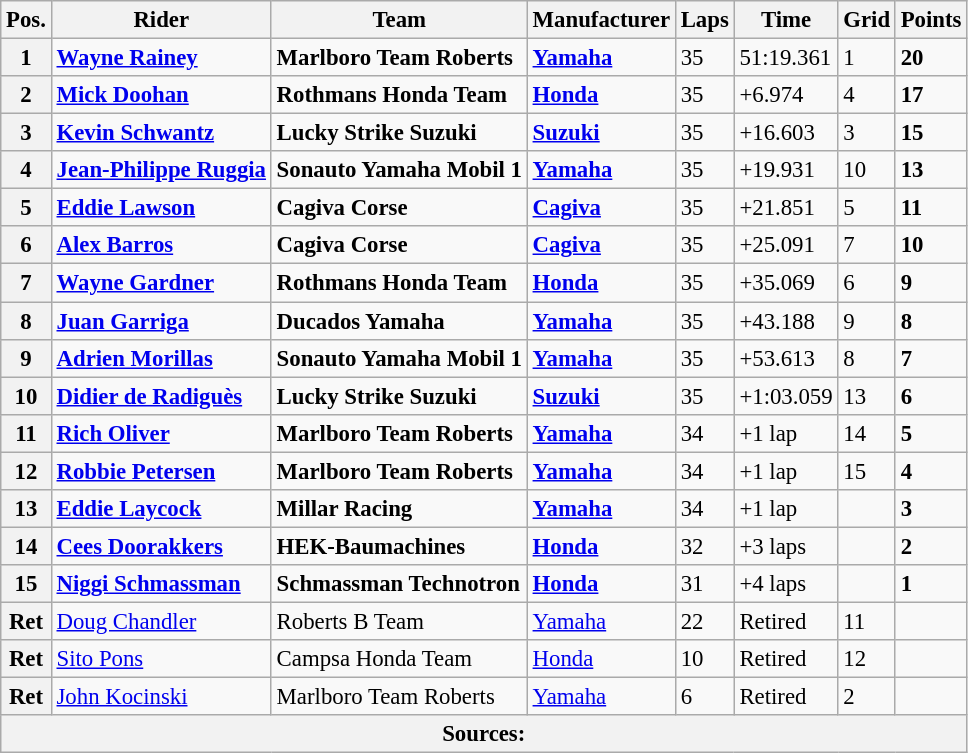<table class="wikitable" style="font-size: 95%;">
<tr>
<th>Pos.</th>
<th>Rider</th>
<th>Team</th>
<th>Manufacturer</th>
<th>Laps</th>
<th>Time</th>
<th>Grid</th>
<th>Points</th>
</tr>
<tr>
<th>1</th>
<td> <strong><a href='#'>Wayne Rainey</a></strong></td>
<td><strong>Marlboro Team Roberts</strong></td>
<td><strong><a href='#'>Yamaha</a></strong></td>
<td>35</td>
<td>51:19.361</td>
<td>1</td>
<td><strong>20</strong></td>
</tr>
<tr>
<th>2</th>
<td> <strong><a href='#'>Mick Doohan</a></strong></td>
<td><strong>Rothmans Honda Team</strong></td>
<td><strong><a href='#'>Honda</a></strong></td>
<td>35</td>
<td>+6.974</td>
<td>4</td>
<td><strong>17</strong></td>
</tr>
<tr>
<th>3</th>
<td> <strong><a href='#'>Kevin Schwantz</a></strong></td>
<td><strong>Lucky Strike Suzuki</strong></td>
<td><strong><a href='#'>Suzuki</a></strong></td>
<td>35</td>
<td>+16.603</td>
<td>3</td>
<td><strong>15</strong></td>
</tr>
<tr>
<th>4</th>
<td> <strong><a href='#'>Jean-Philippe Ruggia</a></strong></td>
<td><strong>Sonauto Yamaha Mobil 1</strong></td>
<td><strong><a href='#'>Yamaha</a></strong></td>
<td>35</td>
<td>+19.931</td>
<td>10</td>
<td><strong>13</strong></td>
</tr>
<tr>
<th>5</th>
<td> <strong><a href='#'>Eddie Lawson</a></strong></td>
<td><strong>Cagiva Corse</strong></td>
<td><strong><a href='#'>Cagiva</a></strong></td>
<td>35</td>
<td>+21.851</td>
<td>5</td>
<td><strong>11</strong></td>
</tr>
<tr>
<th>6</th>
<td> <strong><a href='#'>Alex Barros</a></strong></td>
<td><strong>Cagiva Corse</strong></td>
<td><strong><a href='#'>Cagiva</a></strong></td>
<td>35</td>
<td>+25.091</td>
<td>7</td>
<td><strong>10</strong></td>
</tr>
<tr>
<th>7</th>
<td> <strong><a href='#'>Wayne Gardner</a></strong></td>
<td><strong>Rothmans Honda Team</strong></td>
<td><strong><a href='#'>Honda</a></strong></td>
<td>35</td>
<td>+35.069</td>
<td>6</td>
<td><strong>9</strong></td>
</tr>
<tr>
<th>8</th>
<td> <strong><a href='#'>Juan Garriga</a></strong></td>
<td><strong>Ducados Yamaha</strong></td>
<td><strong><a href='#'>Yamaha</a></strong></td>
<td>35</td>
<td>+43.188</td>
<td>9</td>
<td><strong>8</strong></td>
</tr>
<tr>
<th>9</th>
<td> <strong><a href='#'>Adrien Morillas</a></strong></td>
<td><strong>Sonauto Yamaha Mobil 1</strong></td>
<td><strong><a href='#'>Yamaha</a></strong></td>
<td>35</td>
<td>+53.613</td>
<td>8</td>
<td><strong>7</strong></td>
</tr>
<tr>
<th>10</th>
<td> <strong><a href='#'>Didier de Radiguès</a></strong></td>
<td><strong>Lucky Strike Suzuki</strong></td>
<td><strong><a href='#'>Suzuki</a></strong></td>
<td>35</td>
<td>+1:03.059</td>
<td>13</td>
<td><strong>6</strong></td>
</tr>
<tr>
<th>11</th>
<td> <strong><a href='#'>Rich Oliver</a></strong></td>
<td><strong>Marlboro Team Roberts</strong></td>
<td><strong><a href='#'>Yamaha</a></strong></td>
<td>34</td>
<td>+1 lap</td>
<td>14</td>
<td><strong>5</strong></td>
</tr>
<tr>
<th>12</th>
<td> <strong><a href='#'>Robbie Petersen</a></strong></td>
<td><strong>Marlboro Team Roberts</strong></td>
<td><strong><a href='#'>Yamaha</a></strong></td>
<td>34</td>
<td>+1 lap</td>
<td>15</td>
<td><strong>4</strong></td>
</tr>
<tr>
<th>13</th>
<td> <strong><a href='#'>Eddie Laycock</a></strong></td>
<td><strong>Millar Racing</strong></td>
<td><strong><a href='#'>Yamaha</a></strong></td>
<td>34</td>
<td>+1 lap</td>
<td></td>
<td><strong>3</strong></td>
</tr>
<tr>
<th>14</th>
<td> <strong><a href='#'>Cees Doorakkers</a></strong></td>
<td><strong>HEK-Baumachines</strong></td>
<td><strong><a href='#'>Honda</a></strong></td>
<td>32</td>
<td>+3 laps</td>
<td></td>
<td><strong>2</strong></td>
</tr>
<tr>
<th>15</th>
<td> <strong><a href='#'>Niggi Schmassman</a></strong></td>
<td><strong>Schmassman Technotron</strong></td>
<td><strong><a href='#'>Honda</a></strong></td>
<td>31</td>
<td>+4 laps</td>
<td></td>
<td><strong>1</strong></td>
</tr>
<tr>
<th>Ret</th>
<td> <a href='#'>Doug Chandler</a></td>
<td>Roberts B Team</td>
<td><a href='#'>Yamaha</a></td>
<td>22</td>
<td>Retired</td>
<td>11</td>
<td></td>
</tr>
<tr>
<th>Ret</th>
<td> <a href='#'>Sito Pons</a></td>
<td>Campsa Honda Team</td>
<td><a href='#'>Honda</a></td>
<td>10</td>
<td>Retired</td>
<td>12</td>
<td></td>
</tr>
<tr>
<th>Ret</th>
<td> <a href='#'>John Kocinski</a></td>
<td>Marlboro Team Roberts</td>
<td><a href='#'>Yamaha</a></td>
<td>6</td>
<td>Retired</td>
<td>2</td>
<td></td>
</tr>
<tr>
<th colspan=8>Sources:</th>
</tr>
</table>
